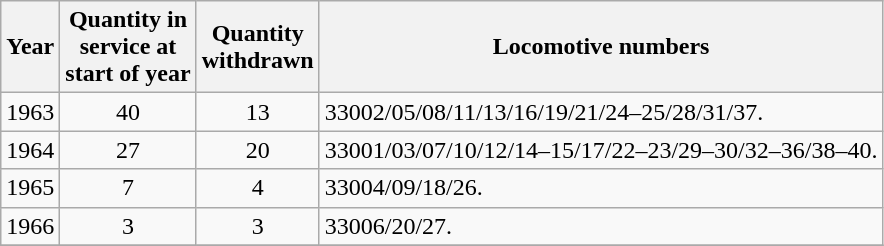<table class=wikitable style=text-align:center>
<tr>
<th>Year</th>
<th>Quantity in<br>service at<br> start of year</th>
<th>Quantity<br>withdrawn</th>
<th>Locomotive numbers</th>
</tr>
<tr>
<td>1963</td>
<td>40</td>
<td>13</td>
<td align=left>33002/05/08/11/13/16/19/21/24–25/28/31/37.</td>
</tr>
<tr>
<td>1964</td>
<td>27</td>
<td>20</td>
<td align=left>33001/03/07/10/12/14–15/17/22–23/29–30/32–36/38–40.</td>
</tr>
<tr>
<td>1965</td>
<td>7</td>
<td>4</td>
<td align=left>33004/09/18/26.</td>
</tr>
<tr>
<td>1966</td>
<td>3</td>
<td>3</td>
<td align=left>33006/20/27.</td>
</tr>
<tr>
</tr>
</table>
